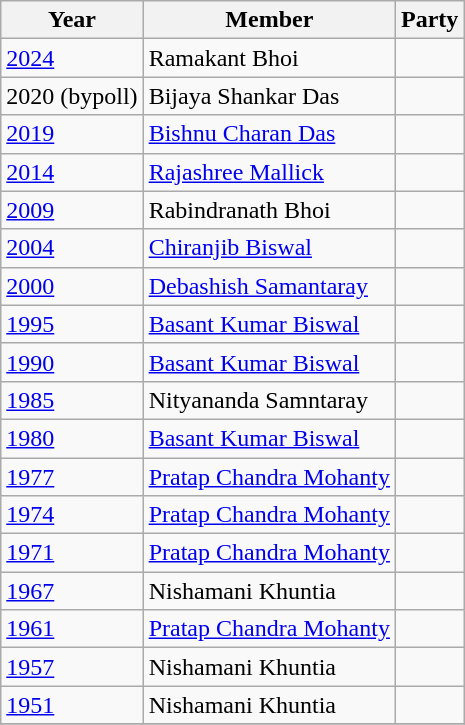<table class="wikitable sortable">
<tr>
<th>Year</th>
<th>Member</th>
<th colspan=2>Party</th>
</tr>
<tr>
<td><a href='#'>2024</a></td>
<td>Ramakant Bhoi</td>
<td></td>
</tr>
<tr>
<td>2020 (bypoll)</td>
<td>Bijaya Shankar Das</td>
<td></td>
</tr>
<tr>
<td><a href='#'>2019</a></td>
<td><a href='#'>Bishnu Charan Das</a></td>
<td></td>
</tr>
<tr>
<td><a href='#'>2014</a></td>
<td><a href='#'>Rajashree Mallick</a></td>
<td></td>
</tr>
<tr>
<td><a href='#'>2009</a></td>
<td>Rabindranath Bhoi</td>
<td></td>
</tr>
<tr>
<td><a href='#'>2004</a></td>
<td><a href='#'>Chiranjib Biswal</a></td>
<td></td>
</tr>
<tr>
<td><a href='#'>2000</a></td>
<td><a href='#'>Debashish Samantaray</a></td>
<td></td>
</tr>
<tr>
<td><a href='#'>1995</a></td>
<td><a href='#'>Basant Kumar Biswal</a></td>
<td></td>
</tr>
<tr>
<td><a href='#'>1990</a></td>
<td><a href='#'>Basant Kumar Biswal</a></td>
<td></td>
</tr>
<tr>
<td><a href='#'>1985</a></td>
<td>Nityananda Samntaray</td>
<td></td>
</tr>
<tr>
<td><a href='#'>1980</a></td>
<td><a href='#'>Basant Kumar Biswal</a></td>
<td></td>
</tr>
<tr>
<td><a href='#'>1977</a></td>
<td><a href='#'>Pratap Chandra Mohanty</a></td>
<td></td>
</tr>
<tr>
<td><a href='#'>1974</a></td>
<td><a href='#'>Pratap Chandra Mohanty</a></td>
<td></td>
</tr>
<tr>
<td><a href='#'>1971</a></td>
<td><a href='#'>Pratap Chandra Mohanty</a></td>
<td></td>
</tr>
<tr>
<td><a href='#'>1967</a></td>
<td>Nishamani Khuntia</td>
<td></td>
</tr>
<tr>
<td><a href='#'>1961</a></td>
<td><a href='#'>Pratap Chandra Mohanty</a></td>
<td></td>
</tr>
<tr>
<td><a href='#'>1957</a></td>
<td>Nishamani Khuntia</td>
<td></td>
</tr>
<tr>
<td><a href='#'>1951</a></td>
<td>Nishamani Khuntia</td>
<td></td>
</tr>
<tr>
</tr>
</table>
